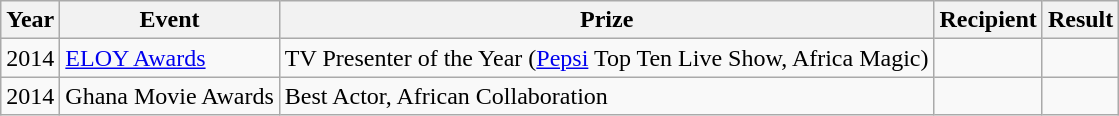<table class="wikitable">
<tr>
<th>Year</th>
<th>Event</th>
<th>Prize</th>
<th>Recipient</th>
<th>Result</th>
</tr>
<tr>
<td>2014</td>
<td><a href='#'>ELOY Awards</a></td>
<td>TV Presenter of the Year (<a href='#'>Pepsi</a> Top Ten Live Show, Africa Magic)</td>
<td></td>
<td></td>
</tr>
<tr>
<td>2014</td>
<td>Ghana Movie Awards </td>
<td>Best Actor, African Collaboration</td>
<td></td>
<td></td>
</tr>
</table>
